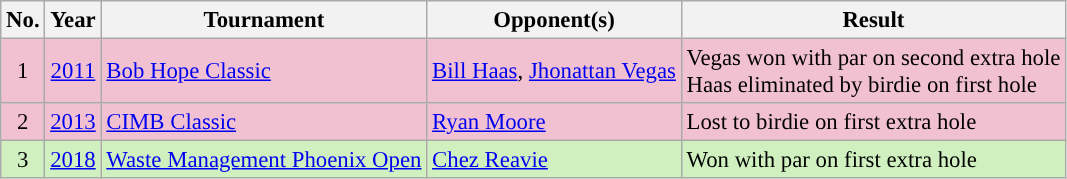<table class="wikitable" style="font-size:95%;">
<tr>
<th>No.</th>
<th>Year</th>
<th>Tournament</th>
<th>Opponent(s)</th>
<th>Result</th>
</tr>
<tr style="background:#F2C1D1;">
<td align=center>1</td>
<td align=center><a href='#'>2011</a></td>
<td><a href='#'>Bob Hope Classic</a></td>
<td> <a href='#'>Bill Haas</a>,  <a href='#'>Jhonattan Vegas</a></td>
<td>Vegas won with par on second extra hole<br>Haas eliminated by birdie on first hole</td>
</tr>
<tr style="background:#F2C1D1;">
<td align=center>2</td>
<td align=center><a href='#'>2013</a></td>
<td><a href='#'>CIMB Classic</a></td>
<td> <a href='#'>Ryan Moore</a></td>
<td>Lost to birdie on first extra hole</td>
</tr>
<tr style="background:#D0F0C0;">
<td align=center>3</td>
<td align=center><a href='#'>2018</a></td>
<td><a href='#'>Waste Management Phoenix Open</a></td>
<td> <a href='#'>Chez Reavie</a></td>
<td>Won with par on first extra hole</td>
</tr>
</table>
